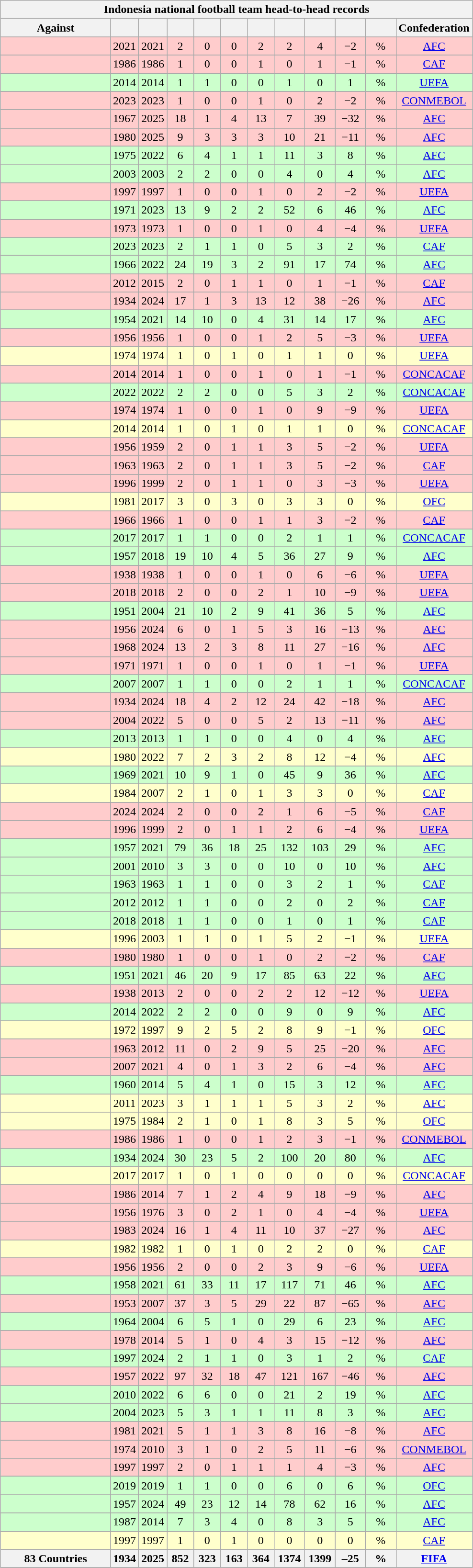<table class="wikitable sortable mw-collapsible mw-collapsed" style="text-align:center; margin:0.5em auto;">
<tr>
<th colspan=12>Indonesia national football team head-to-head records</th>
</tr>
<tr>
<th style="width:145px;">Against</th>
<th width=30></th>
<th width=30></th>
<th width=30></th>
<th width=30></th>
<th width=30></th>
<th width=30></th>
<th width=35></th>
<th width=35></th>
<th width=35></th>
<th width=35></th>
<th style="width:1px;">Confederation</th>
</tr>
<tr>
</tr>
<tr>
</tr>
<tr bgcolor=FFCCCC>
<td style="text-align:left;"></td>
<td>2021</td>
<td>2021</td>
<td>2</td>
<td>0</td>
<td>0</td>
<td>2</td>
<td>2</td>
<td>4</td>
<td>−2</td>
<td>%</td>
<td><a href='#'>AFC</a></td>
</tr>
<tr>
</tr>
<tr>
</tr>
<tr bgcolor=FFCCCC>
<td style="text-align:left;"></td>
<td>1986</td>
<td>1986</td>
<td>1</td>
<td>0</td>
<td>0</td>
<td>1</td>
<td>0</td>
<td>1</td>
<td>−1</td>
<td>%</td>
<td><a href='#'>CAF</a></td>
</tr>
<tr>
</tr>
<tr>
</tr>
<tr bgcolor=CCFFCC>
<td style="text-align:left;"></td>
<td>2014</td>
<td>2014</td>
<td>1</td>
<td>1</td>
<td>0</td>
<td>0</td>
<td>1</td>
<td>0</td>
<td>1</td>
<td>%</td>
<td><a href='#'>UEFA</a></td>
</tr>
<tr>
</tr>
<tr bgcolor=FFCCCC>
<td style="text-align:left;"></td>
<td>2023</td>
<td>2023</td>
<td>1</td>
<td>0</td>
<td>0</td>
<td>1</td>
<td>0</td>
<td>2</td>
<td>−2</td>
<td>%</td>
<td><a href='#'>CONMEBOL</a></td>
</tr>
<tr>
</tr>
<tr>
</tr>
<tr bgcolor=FFCCCC>
<td style="text-align:left;"></td>
<td>1967</td>
<td>2025</td>
<td>18</td>
<td>1</td>
<td>4</td>
<td>13</td>
<td>7</td>
<td>39</td>
<td>−32</td>
<td>%</td>
<td><a href='#'>AFC</a></td>
</tr>
<tr>
</tr>
<tr>
</tr>
<tr bgcolor=FFCCCC>
<td style="text-align:left;"></td>
<td>1980</td>
<td>2025</td>
<td>9</td>
<td>3</td>
<td>3</td>
<td>3</td>
<td>10</td>
<td>21</td>
<td>−11</td>
<td>%</td>
<td><a href='#'>AFC</a></td>
</tr>
<tr>
</tr>
<tr>
</tr>
<tr bgcolor=CCFFCC>
<td style="text-align:left;"></td>
<td>1975</td>
<td>2022</td>
<td>6</td>
<td>4</td>
<td>1</td>
<td>1</td>
<td>11</td>
<td>3</td>
<td>8</td>
<td>%</td>
<td><a href='#'>AFC</a></td>
</tr>
<tr>
</tr>
<tr>
</tr>
<tr bgcolor=CCFFCC>
<td style="text-align:left;"></td>
<td>2003</td>
<td>2003</td>
<td>2</td>
<td>2</td>
<td>0</td>
<td>0</td>
<td>4</td>
<td>0</td>
<td>4</td>
<td>%</td>
<td><a href='#'>AFC</a></td>
</tr>
<tr>
</tr>
<tr>
</tr>
<tr bgcolor=FFCCCC>
<td style="text-align:left;"></td>
<td>1997</td>
<td>1997</td>
<td>1</td>
<td>0</td>
<td>0</td>
<td>1</td>
<td>0</td>
<td>2</td>
<td>−2</td>
<td>%</td>
<td><a href='#'>UEFA</a></td>
</tr>
<tr>
</tr>
<tr>
</tr>
<tr bgcolor=CCFFCC>
<td style="text-align:left;"></td>
<td>1971</td>
<td>2023</td>
<td>13</td>
<td>9</td>
<td>2</td>
<td>2</td>
<td>52</td>
<td>6</td>
<td>46</td>
<td>%</td>
<td><a href='#'>AFC</a></td>
</tr>
<tr>
</tr>
<tr>
</tr>
<tr bgcolor=FFCCCC>
<td style="text-align:left;"></td>
<td>1973</td>
<td>1973</td>
<td>1</td>
<td>0</td>
<td>0</td>
<td>1</td>
<td>0</td>
<td>4</td>
<td>−4</td>
<td>%</td>
<td><a href='#'>UEFA</a></td>
</tr>
<tr>
</tr>
<tr>
</tr>
<tr bgcolor=CCFFCC>
<td style="text-align:left;"></td>
<td>2023</td>
<td>2023</td>
<td>2</td>
<td>1</td>
<td>1</td>
<td>0</td>
<td>5</td>
<td>3</td>
<td>2</td>
<td>%</td>
<td><a href='#'>CAF</a></td>
</tr>
<tr>
</tr>
<tr>
</tr>
<tr bgcolor=CCFFCC>
<td style="text-align:left;"></td>
<td>1966</td>
<td>2022</td>
<td>24</td>
<td>19</td>
<td>3</td>
<td>2</td>
<td>91</td>
<td>17</td>
<td>74</td>
<td>%</td>
<td><a href='#'>AFC</a></td>
</tr>
<tr>
</tr>
<tr>
</tr>
<tr bgcolor=FFCCCC>
<td style="text-align:left;"></td>
<td>2012</td>
<td>2015</td>
<td>2</td>
<td>0</td>
<td>1</td>
<td>1</td>
<td>0</td>
<td>1</td>
<td>−1</td>
<td>%</td>
<td><a href='#'>CAF</a></td>
</tr>
<tr>
</tr>
<tr>
</tr>
<tr bgcolor=FFCCCC>
<td style="text-align:left;"></td>
<td>1934</td>
<td>2024</td>
<td>17</td>
<td>1</td>
<td>3</td>
<td>13</td>
<td>12</td>
<td>38</td>
<td>−26</td>
<td>%</td>
<td><a href='#'>AFC</a></td>
</tr>
<tr>
</tr>
<tr>
</tr>
<tr bgcolor=CCFFCC>
<td style="text-align:left;"></td>
<td>1954</td>
<td>2021</td>
<td>14</td>
<td>10</td>
<td>0</td>
<td>4</td>
<td>31</td>
<td>14</td>
<td>17</td>
<td>%</td>
<td><a href='#'>AFC</a></td>
</tr>
<tr>
</tr>
<tr>
</tr>
<tr bgcolor=FFCCCC>
<td style="text-align:left;"></td>
<td>1956</td>
<td>1956</td>
<td>1</td>
<td>0</td>
<td>0</td>
<td>1</td>
<td>2</td>
<td>5</td>
<td>−3</td>
<td>%</td>
<td><a href='#'>UEFA</a></td>
</tr>
<tr>
</tr>
<tr>
</tr>
<tr bgcolor=FFFFCC>
<td style="text-align:left;"></td>
<td>1974</td>
<td>1974</td>
<td>1</td>
<td>0</td>
<td>1</td>
<td>0</td>
<td>1</td>
<td>1</td>
<td>0</td>
<td>%</td>
<td><a href='#'>UEFA</a></td>
</tr>
<tr>
</tr>
<tr>
</tr>
<tr bgcolor=FFCCCC>
<td style="text-align:left;"></td>
<td>2014</td>
<td>2014</td>
<td>1</td>
<td>0</td>
<td>0</td>
<td>1</td>
<td>0</td>
<td>1</td>
<td>−1</td>
<td>%</td>
<td><a href='#'>CONCACAF</a></td>
</tr>
<tr>
</tr>
<tr>
</tr>
<tr bgcolor=CCFFCC>
<td style="text-align:left;"></td>
<td>2022</td>
<td>2022</td>
<td>2</td>
<td>2</td>
<td>0</td>
<td>0</td>
<td>5</td>
<td>3</td>
<td>2</td>
<td>%</td>
<td><a href='#'>CONCACAF</a></td>
</tr>
<tr>
</tr>
<tr>
</tr>
<tr bgcolor=FFCCCC>
<td style="text-align:left;"></td>
<td>1974</td>
<td>1974</td>
<td>1</td>
<td>0</td>
<td>0</td>
<td>1</td>
<td>0</td>
<td>9</td>
<td>−9</td>
<td>%</td>
<td><a href='#'>UEFA</a></td>
</tr>
<tr>
</tr>
<tr>
</tr>
<tr bgcolor=FFFFCC>
<td style="text-align:left;"></td>
<td>2014</td>
<td>2014</td>
<td>1</td>
<td>0</td>
<td>1</td>
<td>0</td>
<td>1</td>
<td>1</td>
<td>0</td>
<td>%</td>
<td><a href='#'>CONCACAF</a></td>
</tr>
<tr>
</tr>
<tr>
</tr>
<tr bgcolor=FFCCCC>
<td style="text-align:left;"></td>
<td>1956</td>
<td>1959</td>
<td>2</td>
<td>0</td>
<td>1</td>
<td>1</td>
<td>3</td>
<td>5</td>
<td>−2</td>
<td>%</td>
<td><a href='#'>UEFA</a></td>
</tr>
<tr>
</tr>
<tr>
</tr>
<tr bgcolor=FFCCCC>
<td style="text-align:left;"></td>
<td>1963</td>
<td>1963</td>
<td>2</td>
<td>0</td>
<td>1</td>
<td>1</td>
<td>3</td>
<td>5</td>
<td>−2</td>
<td>%</td>
<td><a href='#'>CAF</a></td>
</tr>
<tr>
</tr>
<tr>
</tr>
<tr bgcolor=FFCCCC>
<td style="text-align:left;"></td>
<td>1996</td>
<td>1999</td>
<td>2</td>
<td>0</td>
<td>1</td>
<td>1</td>
<td>0</td>
<td>3</td>
<td>−3</td>
<td>%</td>
<td><a href='#'>UEFA</a></td>
</tr>
<tr>
</tr>
<tr>
</tr>
<tr bgcolor=FFFFCC>
<td style="text-align:left;"></td>
<td>1981</td>
<td>2017</td>
<td>3</td>
<td>0</td>
<td>3</td>
<td>0</td>
<td>3</td>
<td>3</td>
<td>0</td>
<td>%</td>
<td><a href='#'>OFC</a></td>
</tr>
<tr>
</tr>
<tr>
</tr>
<tr bgcolor=FFCCCC>
<td style="text-align:left;"></td>
<td>1966</td>
<td>1966</td>
<td>1</td>
<td>0</td>
<td>0</td>
<td>1</td>
<td>1</td>
<td>3</td>
<td>−2</td>
<td>%</td>
<td><a href='#'>CAF</a></td>
</tr>
<tr>
</tr>
<tr>
</tr>
<tr bgcolor=CCFFCC>
<td style="text-align:left;"></td>
<td>2017</td>
<td>2017</td>
<td>1</td>
<td>1</td>
<td>0</td>
<td>0</td>
<td>2</td>
<td>1</td>
<td>1</td>
<td>%</td>
<td><a href='#'>CONCACAF</a></td>
</tr>
<tr>
</tr>
<tr>
</tr>
<tr bgcolor=CCFFCC>
<td style="text-align:left;"></td>
<td>1957</td>
<td>2018</td>
<td>19</td>
<td>10</td>
<td>4</td>
<td>5</td>
<td>36</td>
<td>27</td>
<td>9</td>
<td>%</td>
<td><a href='#'>AFC</a></td>
</tr>
<tr>
</tr>
<tr>
</tr>
<tr bgcolor=FFCCCC>
<td style="text-align:left;"></td>
<td>1938</td>
<td>1938</td>
<td>1</td>
<td>0</td>
<td>0</td>
<td>1</td>
<td>0</td>
<td>6</td>
<td>−6</td>
<td>%</td>
<td><a href='#'>UEFA</a></td>
</tr>
<tr>
</tr>
<tr>
</tr>
<tr bgcolor=FFCCCC>
<td style="text-align:left;"></td>
<td>2018</td>
<td>2018</td>
<td>2</td>
<td>0</td>
<td>0</td>
<td>2</td>
<td>1</td>
<td>10</td>
<td>−9</td>
<td>%</td>
<td><a href='#'>UEFA</a></td>
</tr>
<tr>
</tr>
<tr>
</tr>
<tr bgcolor=CCFFCC>
<td style="text-align:left;"></td>
<td>1951</td>
<td>2004</td>
<td>21</td>
<td>10</td>
<td>2</td>
<td>9</td>
<td>41</td>
<td>36</td>
<td>5</td>
<td>%</td>
<td><a href='#'>AFC</a></td>
</tr>
<tr>
</tr>
<tr>
</tr>
<tr bgcolor=FFCCCC>
<td style="text-align:left;"></td>
<td>1956</td>
<td>2024</td>
<td>6</td>
<td>0</td>
<td>1</td>
<td>5</td>
<td>3</td>
<td>16</td>
<td>−13</td>
<td>%</td>
<td><a href='#'>AFC</a></td>
</tr>
<tr>
</tr>
<tr>
</tr>
<tr bgcolor=FFCCCC>
<td style="text-align:left;"></td>
<td>1968</td>
<td>2024</td>
<td>13</td>
<td>2</td>
<td>3</td>
<td>8</td>
<td>11</td>
<td>27</td>
<td>−16</td>
<td>%</td>
<td><a href='#'>AFC</a></td>
</tr>
<tr>
</tr>
<tr>
</tr>
<tr bgcolor=FFCCCC>
<td style="text-align:left;"></td>
<td>1971</td>
<td>1971</td>
<td>1</td>
<td>0</td>
<td>0</td>
<td>1</td>
<td>0</td>
<td>1</td>
<td>−1</td>
<td>%</td>
<td><a href='#'>UEFA</a></td>
</tr>
<tr>
</tr>
<tr>
</tr>
<tr bgcolor=CCFFCC>
<td style="text-align:left;"></td>
<td>2007</td>
<td>2007</td>
<td>1</td>
<td>1</td>
<td>0</td>
<td>0</td>
<td>2</td>
<td>1</td>
<td>1</td>
<td>%</td>
<td><a href='#'>CONCACAF</a></td>
</tr>
<tr>
</tr>
<tr>
</tr>
<tr bgcolor=FFCCCC>
<td style="text-align:left;"></td>
<td>1934</td>
<td>2024</td>
<td>18</td>
<td>4</td>
<td>2</td>
<td>12</td>
<td>24</td>
<td>42</td>
<td>−18</td>
<td>%</td>
<td><a href='#'>AFC</a></td>
</tr>
<tr>
</tr>
<tr>
</tr>
<tr bgcolor=FFCCCC>
<td style="text-align:left;"></td>
<td>2004</td>
<td>2022</td>
<td>5</td>
<td>0</td>
<td>0</td>
<td>5</td>
<td>2</td>
<td>13</td>
<td>−11</td>
<td>%</td>
<td><a href='#'>AFC</a></td>
</tr>
<tr>
</tr>
<tr>
</tr>
<tr bgcolor=CCFFCC>
<td style="text-align:left;"></td>
<td>2013</td>
<td>2013</td>
<td>1</td>
<td>1</td>
<td>0</td>
<td>0</td>
<td>4</td>
<td>0</td>
<td>4</td>
<td>%</td>
<td><a href='#'>AFC</a></td>
</tr>
<tr>
</tr>
<tr>
</tr>
<tr bgcolor=FFFFCC>
<td style="text-align:left;"></td>
<td>1980</td>
<td>2022</td>
<td>7</td>
<td>2</td>
<td>3</td>
<td>2</td>
<td>8</td>
<td>12</td>
<td>−4</td>
<td>%</td>
<td><a href='#'>AFC</a></td>
</tr>
<tr>
</tr>
<tr>
</tr>
<tr bgcolor=CCFFCC>
<td style="text-align:left;"></td>
<td>1969</td>
<td>2021</td>
<td>10</td>
<td>9</td>
<td>1</td>
<td>0</td>
<td>45</td>
<td>9</td>
<td>36</td>
<td>%</td>
<td><a href='#'>AFC</a></td>
</tr>
<tr>
</tr>
<tr>
</tr>
<tr bgcolor=FFFFCC>
<td style="text-align:left;"></td>
<td>1984</td>
<td>2007</td>
<td>2</td>
<td>1</td>
<td>0</td>
<td>1</td>
<td>3</td>
<td>3</td>
<td>0</td>
<td>%</td>
<td><a href='#'>CAF</a></td>
</tr>
<tr>
</tr>
<tr>
</tr>
<tr bgcolor=FFCCCC>
<td style="text-align:left;"></td>
<td>2024</td>
<td>2024</td>
<td>2</td>
<td>0</td>
<td>0</td>
<td>2</td>
<td>1</td>
<td>6</td>
<td>−5</td>
<td>%</td>
<td><a href='#'>CAF</a></td>
</tr>
<tr>
</tr>
<tr>
</tr>
<tr bgcolor=FFCCCC>
<td style="text-align:left;"></td>
<td>1996</td>
<td>1999</td>
<td>2</td>
<td>0</td>
<td>1</td>
<td>1</td>
<td>2</td>
<td>6</td>
<td>−4</td>
<td>%</td>
<td><a href='#'>UEFA</a></td>
</tr>
<tr>
</tr>
<tr>
</tr>
<tr bgcolor=CCFFCC>
<td style="text-align:left;"></td>
<td>1957</td>
<td>2021</td>
<td>79</td>
<td>36</td>
<td>18</td>
<td>25</td>
<td>132</td>
<td>103</td>
<td>29</td>
<td>%</td>
<td><a href='#'>AFC</a></td>
</tr>
<tr>
</tr>
<tr>
</tr>
<tr bgcolor=CCFFCC>
<td style="text-align:left;"></td>
<td>2001</td>
<td>2010</td>
<td>3</td>
<td>3</td>
<td>0</td>
<td>0</td>
<td>10</td>
<td>0</td>
<td>10</td>
<td>%</td>
<td><a href='#'>AFC</a></td>
</tr>
<tr>
</tr>
<tr>
</tr>
<tr bgcolor=CCFFCC>
<td style="text-align:left;"></td>
<td>1963</td>
<td>1963</td>
<td>1</td>
<td>1</td>
<td>0</td>
<td>0</td>
<td>3</td>
<td>2</td>
<td>1</td>
<td>%</td>
<td><a href='#'>CAF</a></td>
</tr>
<tr>
</tr>
<tr>
</tr>
<tr bgcolor=CCFFCC>
<td style="text-align:left;"></td>
<td>2012</td>
<td>2012</td>
<td>1</td>
<td>1</td>
<td>0</td>
<td>0</td>
<td>2</td>
<td>0</td>
<td>2</td>
<td>%</td>
<td><a href='#'>CAF</a></td>
</tr>
<tr>
</tr>
<tr>
</tr>
<tr bgcolor=CCFFCC>
<td style="text-align:left;"></td>
<td>2018</td>
<td>2018</td>
<td>1</td>
<td>1</td>
<td>0</td>
<td>0</td>
<td>1</td>
<td>0</td>
<td>1</td>
<td>%</td>
<td><a href='#'>CAF</a></td>
</tr>
<tr>
</tr>
<tr>
</tr>
<tr bgcolor=FFFFCC>
<td style="text-align:left;"></td>
<td>1996</td>
<td>2003</td>
<td>1</td>
<td>1</td>
<td>0</td>
<td>1</td>
<td>5</td>
<td>2</td>
<td>−1</td>
<td>%</td>
<td><a href='#'>UEFA</a></td>
</tr>
<tr>
</tr>
<tr>
</tr>
<tr bgcolor=FFCCCC>
<td style="text-align:left;"></td>
<td>1980</td>
<td>1980</td>
<td>1</td>
<td>0</td>
<td>0</td>
<td>1</td>
<td>0</td>
<td>2</td>
<td>−2</td>
<td>%</td>
<td><a href='#'>CAF</a></td>
</tr>
<tr>
</tr>
<tr>
</tr>
<tr bgcolor=CCFFCC>
<td style="text-align:left;"></td>
<td>1951</td>
<td>2021</td>
<td>46</td>
<td>20</td>
<td>9</td>
<td>17</td>
<td>85</td>
<td>63</td>
<td>22</td>
<td>%</td>
<td><a href='#'>AFC</a></td>
</tr>
<tr>
</tr>
<tr>
</tr>
<tr bgcolor=FFCCCC>
<td style="text-align:left;"></td>
<td>1938</td>
<td>2013</td>
<td>2</td>
<td>0</td>
<td>0</td>
<td>2</td>
<td>2</td>
<td>12</td>
<td>−12</td>
<td>%</td>
<td><a href='#'>UEFA</a></td>
</tr>
<tr>
</tr>
<tr>
</tr>
<tr bgcolor=CCFFCC>
<td style="text-align:left;"></td>
<td>2014</td>
<td>2022</td>
<td>2</td>
<td>2</td>
<td>0</td>
<td>0</td>
<td>9</td>
<td>0</td>
<td>9</td>
<td>%</td>
<td><a href='#'>AFC</a></td>
</tr>
<tr>
</tr>
<tr>
</tr>
<tr bgcolor=FFFFCC>
<td style="text-align:left;"></td>
<td>1972</td>
<td>1997</td>
<td>9</td>
<td>2</td>
<td>5</td>
<td>2</td>
<td>8</td>
<td>9</td>
<td>−1</td>
<td>%</td>
<td><a href='#'>OFC</a></td>
</tr>
<tr>
</tr>
<tr>
</tr>
<tr bgcolor=FFCCCC>
<td style="text-align:left;"></td>
<td>1963</td>
<td>2012</td>
<td>11</td>
<td>0</td>
<td>2</td>
<td>9</td>
<td>5</td>
<td>25</td>
<td>−20</td>
<td>%</td>
<td><a href='#'>AFC</a></td>
</tr>
<tr>
</tr>
<tr>
</tr>
<tr bgcolor=FFCCCC>
<td style="text-align:left;"></td>
<td>2007</td>
<td>2021</td>
<td>4</td>
<td>0</td>
<td>1</td>
<td>3</td>
<td>2</td>
<td>6</td>
<td>−4</td>
<td>%</td>
<td><a href='#'>AFC</a></td>
</tr>
<tr>
</tr>
<tr>
</tr>
<tr bgcolor=CCFFCC>
<td style="text-align:left;"></td>
<td>1960</td>
<td>2014</td>
<td>5</td>
<td>4</td>
<td>1</td>
<td>0</td>
<td>15</td>
<td>3</td>
<td>12</td>
<td>%</td>
<td><a href='#'>AFC</a></td>
</tr>
<tr>
</tr>
<tr>
</tr>
<tr bgcolor=FFFFCC>
<td style="text-align:left;"></td>
<td>2011</td>
<td>2023</td>
<td>3</td>
<td>1</td>
<td>1</td>
<td>1</td>
<td>5</td>
<td>3</td>
<td>2</td>
<td>%</td>
<td><a href='#'>AFC</a></td>
</tr>
<tr>
</tr>
<tr>
</tr>
<tr bgcolor=FFFFCC>
<td style="text-align:left;"></td>
<td>1975</td>
<td>1984</td>
<td>2</td>
<td>1</td>
<td>0</td>
<td>1</td>
<td>8</td>
<td>3</td>
<td>5</td>
<td>%</td>
<td><a href='#'>OFC</a></td>
</tr>
<tr>
</tr>
<tr>
</tr>
<tr bgcolor=FFCCCC>
<td style="text-align:left;"></td>
<td>1986</td>
<td>1986</td>
<td>1</td>
<td>0</td>
<td>0</td>
<td>1</td>
<td>2</td>
<td>3</td>
<td>−1</td>
<td>%</td>
<td><a href='#'>CONMEBOL</a></td>
</tr>
<tr>
</tr>
<tr>
</tr>
<tr bgcolor=CCFFCC>
<td style="text-align:left;"></td>
<td>1934</td>
<td>2024</td>
<td>30</td>
<td>23</td>
<td>5</td>
<td>2</td>
<td>100</td>
<td>20</td>
<td>80</td>
<td>%</td>
<td><a href='#'>AFC</a></td>
</tr>
<tr>
</tr>
<tr>
</tr>
<tr bgcolor=FFFFCC>
<td style="text-align:left;"></td>
<td>2017</td>
<td>2017</td>
<td>1</td>
<td>0</td>
<td>1</td>
<td>0</td>
<td>0</td>
<td>0</td>
<td>0</td>
<td>%</td>
<td><a href='#'>CONCACAF</a></td>
</tr>
<tr>
</tr>
<tr>
</tr>
<tr bgcolor=FFCCCC>
<td style="text-align:left;"></td>
<td>1986</td>
<td>2014</td>
<td>7</td>
<td>1</td>
<td>2</td>
<td>4</td>
<td>9</td>
<td>18</td>
<td>−9</td>
<td>%</td>
<td><a href='#'>AFC</a></td>
</tr>
<tr>
</tr>
<tr>
</tr>
<tr bgcolor=FFCCCC>
<td style="text-align:left;"></td>
<td>1956</td>
<td>1976</td>
<td>3</td>
<td>0</td>
<td>2</td>
<td>1</td>
<td>0</td>
<td>4</td>
<td>−4</td>
<td>%</td>
<td><a href='#'>UEFA</a></td>
</tr>
<tr>
</tr>
<tr>
</tr>
<tr bgcolor=FFCCCC>
<td style="text-align:left;"></td>
<td>1983</td>
<td>2024</td>
<td>16</td>
<td>1</td>
<td>4</td>
<td>11</td>
<td>10</td>
<td>37</td>
<td>−27</td>
<td>%</td>
<td><a href='#'>AFC</a></td>
</tr>
<tr>
</tr>
<tr>
</tr>
<tr bgcolor=FFFFCC>
<td style="text-align:left;"></td>
<td>1982</td>
<td>1982</td>
<td>1</td>
<td>0</td>
<td>1</td>
<td>0</td>
<td>2</td>
<td>2</td>
<td>0</td>
<td>%</td>
<td><a href='#'>CAF</a></td>
</tr>
<tr>
</tr>
<tr>
</tr>
<tr bgcolor=FFCCCC>
<td style="text-align:left;"></td>
<td>1956</td>
<td>1956</td>
<td>2</td>
<td>0</td>
<td>0</td>
<td>2</td>
<td>3</td>
<td>9</td>
<td>−6</td>
<td>%</td>
<td><a href='#'>UEFA</a></td>
</tr>
<tr>
</tr>
<tr>
</tr>
<tr bgcolor=CCFFCC>
<td style="text-align:left;"></td>
<td>1958</td>
<td>2021</td>
<td>61</td>
<td>33</td>
<td>11</td>
<td>17</td>
<td>117</td>
<td>71</td>
<td>46</td>
<td>%</td>
<td><a href='#'>AFC</a></td>
</tr>
<tr>
</tr>
<tr>
</tr>
<tr bgcolor=FFCCCC>
<td style="text-align:left;"></td>
<td>1953</td>
<td>2007</td>
<td>37</td>
<td>3</td>
<td>5</td>
<td>29</td>
<td>22</td>
<td>87</td>
<td>−65</td>
<td>%</td>
<td><a href='#'>AFC</a></td>
</tr>
<tr>
</tr>
<tr>
</tr>
<tr bgcolor=CCFFCC>
<td style="text-align:left;"></td>
<td>1964</td>
<td>2004</td>
<td>6</td>
<td>5</td>
<td>1</td>
<td>0</td>
<td>29</td>
<td>6</td>
<td>23</td>
<td>%</td>
<td><a href='#'>AFC</a></td>
</tr>
<tr>
</tr>
<tr>
</tr>
<tr bgcolor=FFCCCC>
<td style="text-align:left;"></td>
<td>1978</td>
<td>2014</td>
<td>5</td>
<td>1</td>
<td>0</td>
<td>4</td>
<td>3</td>
<td>15</td>
<td>−12</td>
<td>%</td>
<td><a href='#'>AFC</a></td>
</tr>
<tr>
</tr>
<tr>
</tr>
<tr bgcolor=CCFFCC>
<td style="text-align:left;"></td>
<td>1997</td>
<td>2024</td>
<td>2</td>
<td>1</td>
<td>1</td>
<td>0</td>
<td>3</td>
<td>1</td>
<td>2</td>
<td>%</td>
<td><a href='#'>CAF</a></td>
</tr>
<tr>
</tr>
<tr>
</tr>
<tr bgcolor=FFCCCC>
<td style="text-align:left;"></td>
<td>1957</td>
<td>2022</td>
<td>97</td>
<td>32</td>
<td>18</td>
<td>47</td>
<td>121</td>
<td>167</td>
<td>−46</td>
<td>%</td>
<td><a href='#'>AFC</a></td>
</tr>
<tr>
</tr>
<tr>
</tr>
<tr bgcolor=CCFFCC>
<td style="text-align:left;"></td>
<td>2010</td>
<td>2022</td>
<td>6</td>
<td>6</td>
<td>0</td>
<td>0</td>
<td>21</td>
<td>2</td>
<td>19</td>
<td>%</td>
<td><a href='#'>AFC</a></td>
</tr>
<tr>
</tr>
<tr>
</tr>
<tr bgcolor=CCFFCC>
<td style="text-align:left;"></td>
<td>2004</td>
<td>2023</td>
<td>5</td>
<td>3</td>
<td>1</td>
<td>1</td>
<td>11</td>
<td>8</td>
<td>3</td>
<td>%</td>
<td><a href='#'>AFC</a></td>
</tr>
<tr>
</tr>
<tr>
</tr>
<tr bgcolor=FFCCCC>
<td style="text-align:left;"></td>
<td>1981</td>
<td>2021</td>
<td>5</td>
<td>1</td>
<td>1</td>
<td>3</td>
<td>8</td>
<td>16</td>
<td>−8</td>
<td>%</td>
<td><a href='#'>AFC</a></td>
</tr>
<tr>
</tr>
<tr>
</tr>
<tr bgcolor=FFCCCC>
<td style="text-align:left;"></td>
<td>1974</td>
<td>2010</td>
<td>3</td>
<td>1</td>
<td>0</td>
<td>2</td>
<td>5</td>
<td>11</td>
<td>−6</td>
<td>%</td>
<td><a href='#'>CONMEBOL</a></td>
</tr>
<tr>
</tr>
<tr>
</tr>
<tr bgcolor=FFCCCC>
<td style="text-align:left;"></td>
<td>1997</td>
<td>1997</td>
<td>2</td>
<td>0</td>
<td>1</td>
<td>1</td>
<td>1</td>
<td>4</td>
<td>−3</td>
<td>%</td>
<td><a href='#'>AFC</a></td>
</tr>
<tr>
</tr>
<tr>
</tr>
<tr bgcolor=CCFFCC>
<td style="text-align:left;"></td>
<td>2019</td>
<td>2019</td>
<td>1</td>
<td>1</td>
<td>0</td>
<td>0</td>
<td>6</td>
<td>0</td>
<td>6</td>
<td>%</td>
<td><a href='#'>OFC</a></td>
</tr>
<tr>
</tr>
<tr>
</tr>
<tr bgcolor=CCFFCC>
<td style="text-align:left;"></td>
<td>1957</td>
<td>2024</td>
<td>49</td>
<td>23</td>
<td>12</td>
<td>14</td>
<td>78</td>
<td>62</td>
<td>16</td>
<td>%</td>
<td><a href='#'>AFC</a></td>
</tr>
<tr>
</tr>
<tr>
</tr>
<tr bgcolor=CCFFCC>
<td style="text-align:left;"></td>
<td>1987</td>
<td>2014</td>
<td>7</td>
<td>3</td>
<td>4</td>
<td>0</td>
<td>8</td>
<td>3</td>
<td>5</td>
<td>%</td>
<td><a href='#'>AFC</a></td>
</tr>
<tr>
</tr>
<tr>
</tr>
<tr bgcolor=FFFFCC>
<td style="text-align:left;"></td>
<td>1997</td>
<td>1997</td>
<td>1</td>
<td>0</td>
<td>1</td>
<td>0</td>
<td>0</td>
<td>0</td>
<td>0</td>
<td>%</td>
<td><a href='#'>CAF</a></td>
</tr>
<tr>
<th align=left>83 Countries</th>
<th>1934</th>
<th>2025</th>
<th>852</th>
<th>323</th>
<th>163</th>
<th>364</th>
<th>1374</th>
<th>1399</th>
<th>–25</th>
<th>%</th>
<th><a href='#'>FIFA</a></th>
</tr>
<tr>
</tr>
</table>
